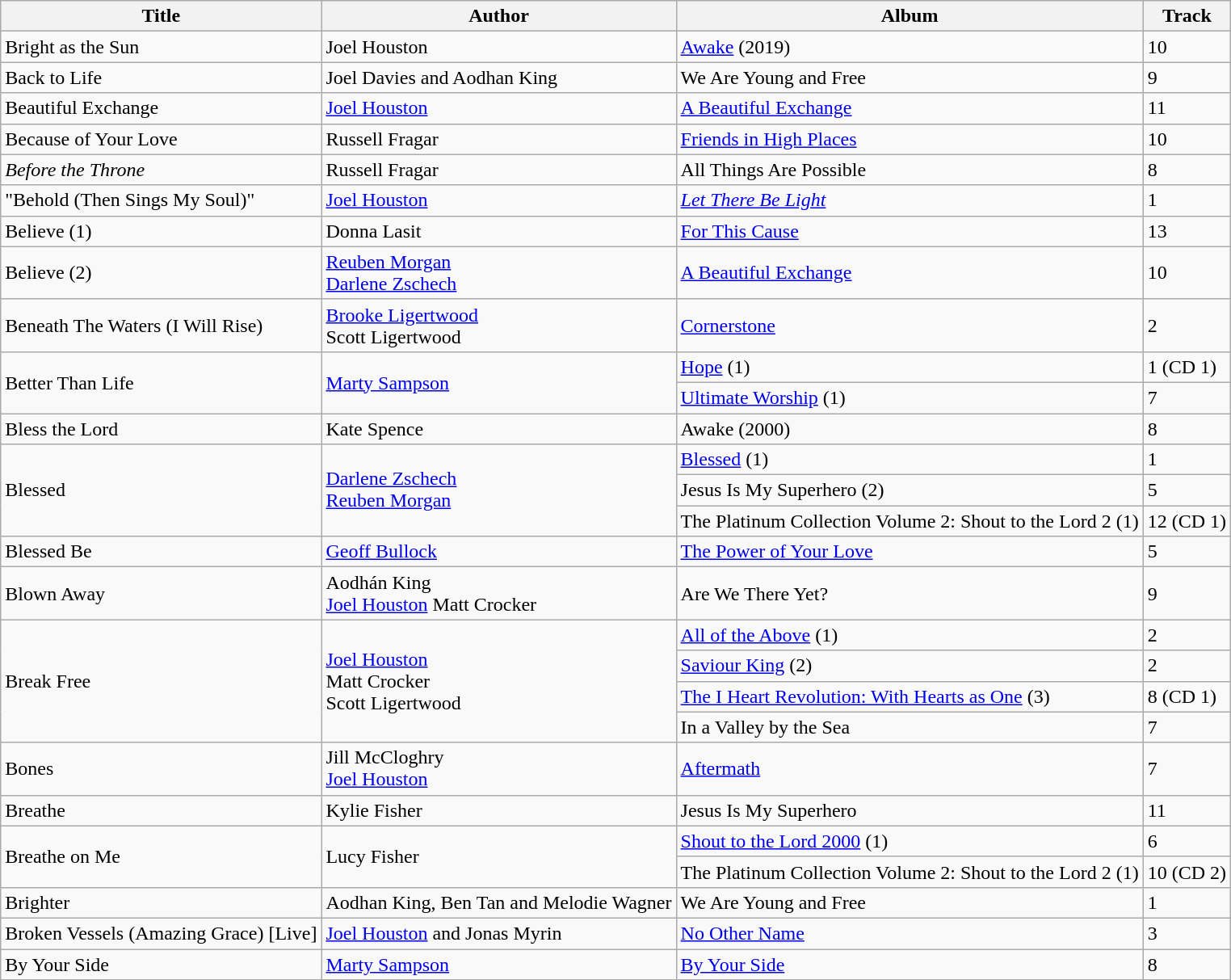<table class="wikitable">
<tr>
<th>Title</th>
<th>Author</th>
<th>Album</th>
<th>Track</th>
</tr>
<tr>
<td>Bright as the Sun</td>
<td>Joel Houston</td>
<td><a href='#'>Awake</a> (2019)</td>
<td>10</td>
</tr>
<tr>
<td>Back to Life</td>
<td>Joel Davies and Aodhan King</td>
<td>We Are Young and Free</td>
<td>9</td>
</tr>
<tr>
<td>Beautiful Exchange</td>
<td><a href='#'>Joel Houston</a></td>
<td><a href='#'>A Beautiful Exchange</a></td>
<td>11</td>
</tr>
<tr>
<td>Because of Your Love</td>
<td>Russell Fragar</td>
<td><a href='#'>Friends in High Places</a></td>
<td>10</td>
</tr>
<tr>
<td><em>Before the Throne</em></td>
<td>Russell Fragar</td>
<td>All Things Are Possible</td>
<td>8</td>
</tr>
<tr>
<td>"Behold (Then Sings My Soul)"</td>
<td><a href='#'>Joel Houston</a></td>
<td><em><a href='#'>Let There Be Light</a></em></td>
<td>1</td>
</tr>
<tr>
<td>Believe (1)</td>
<td>Donna Lasit</td>
<td><a href='#'>For This Cause</a></td>
<td>13</td>
</tr>
<tr>
<td>Believe (2)</td>
<td><a href='#'>Reuben Morgan</a> <br> <a href='#'>Darlene Zschech</a></td>
<td><a href='#'>A Beautiful Exchange</a></td>
<td>10</td>
</tr>
<tr>
<td>Beneath The Waters (I Will Rise)</td>
<td><a href='#'>Brooke Ligertwood</a> <br> Scott Ligertwood</td>
<td><a href='#'>Cornerstone</a></td>
<td>2</td>
</tr>
<tr>
<td rowspan="2">Better Than Life</td>
<td rowspan="2"><a href='#'>Marty Sampson</a></td>
<td><a href='#'>Hope</a> (1)</td>
<td>1 (CD 1)</td>
</tr>
<tr>
<td><a href='#'>Ultimate Worship</a> (1)</td>
<td>7</td>
</tr>
<tr>
<td>Bless the Lord</td>
<td>Kate Spence</td>
<td>Awake (2000)</td>
<td>8</td>
</tr>
<tr>
<td rowspan="3">Blessed</td>
<td rowspan="3"><a href='#'>Darlene Zschech</a><br><a href='#'>Reuben Morgan</a></td>
<td><a href='#'>Blessed</a> (1)</td>
<td>1</td>
</tr>
<tr>
<td>Jesus Is My Superhero (2)</td>
<td>5</td>
</tr>
<tr>
<td>The Platinum Collection Volume 2: Shout to the Lord 2 (1)</td>
<td>12 (CD 1)</td>
</tr>
<tr>
<td>Blessed Be</td>
<td><a href='#'>Geoff Bullock</a></td>
<td><a href='#'>The Power of Your Love</a></td>
<td>5</td>
</tr>
<tr>
<td>Blown Away</td>
<td>Aodhán King<br><a href='#'>Joel Houston</a>
Matt Crocker</td>
<td>Are We There Yet?</td>
<td>9</td>
</tr>
<tr>
<td rowspan="4">Break Free</td>
<td rowspan="4"><a href='#'>Joel Houston</a> <br> Matt Crocker <br> Scott Ligertwood</td>
<td><a href='#'>All of the Above</a> (1)</td>
<td>2</td>
</tr>
<tr>
<td><a href='#'>Saviour King</a> (2)</td>
<td>2</td>
</tr>
<tr>
<td><a href='#'>The I Heart Revolution: With Hearts as One</a> (3)</td>
<td>8 (CD 1)</td>
</tr>
<tr>
<td>In a Valley by the Sea</td>
<td>7</td>
</tr>
<tr>
<td>Bones</td>
<td>Jill McCloghry <br> <a href='#'>Joel Houston</a></td>
<td><a href='#'>Aftermath</a></td>
<td>7</td>
</tr>
<tr>
<td>Breathe</td>
<td>Kylie Fisher</td>
<td>Jesus Is My Superhero</td>
<td>11</td>
</tr>
<tr>
<td rowspan="2">Breathe on Me</td>
<td rowspan="2">Lucy Fisher</td>
<td><a href='#'>Shout to the Lord 2000</a> (1)</td>
<td>6</td>
</tr>
<tr>
<td>The Platinum Collection Volume 2: Shout to the Lord 2 (1)</td>
<td>10 (CD 2)</td>
</tr>
<tr>
<td>Brighter</td>
<td>Aodhan King, Ben Tan and Melodie Wagner</td>
<td>We Are Young and Free</td>
<td>1</td>
</tr>
<tr>
<td>Broken Vessels (Amazing Grace) [Live]</td>
<td><a href='#'>Joel Houston</a> and Jonas Myrin</td>
<td><a href='#'>No Other Name</a></td>
<td>3</td>
</tr>
<tr>
<td>By Your Side</td>
<td><a href='#'>Marty Sampson</a></td>
<td><a href='#'>By Your Side</a></td>
<td>8</td>
</tr>
</table>
